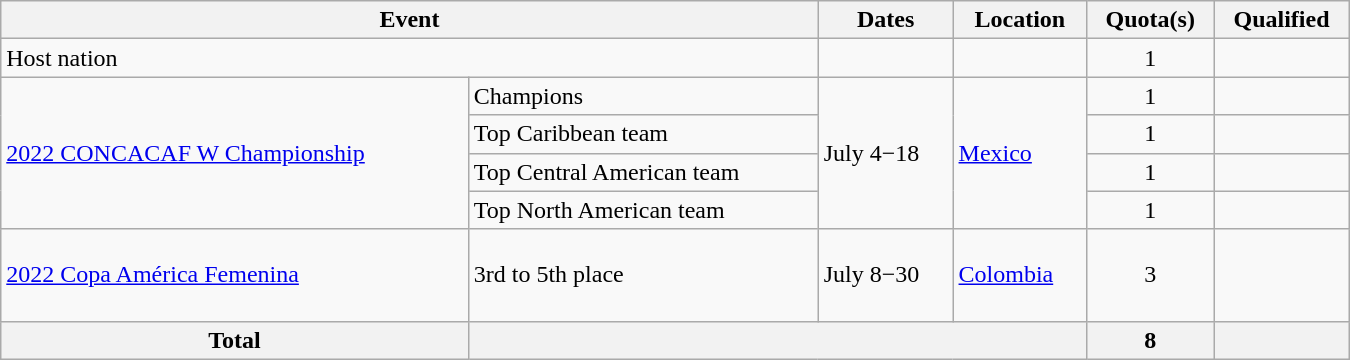<table class="wikitable" width=900>
<tr>
<th colspan=2>Event</th>
<th>Dates</th>
<th>Location</th>
<th>Quota(s)</th>
<th>Qualified</th>
</tr>
<tr>
<td colspan=2>Host nation</td>
<td></td>
<td></td>
<td align=center>1</td>
<td></td>
</tr>
<tr>
<td rowspan="4"><a href='#'>2022 CONCACAF W Championship</a></td>
<td>Champions</td>
<td rowspan=4>July 4−18</td>
<td rowspan=4> <a href='#'>Mexico</a></td>
<td align=center>1</td>
<td></td>
</tr>
<tr>
<td>Top Caribbean team</td>
<td align=center>1</td>
<td></td>
</tr>
<tr>
<td>Top Central American team</td>
<td align=center>1</td>
<td></td>
</tr>
<tr>
<td>Top North American team</td>
<td align=center>1</td>
<td><s></s><br></td>
</tr>
<tr>
<td><a href='#'>2022 Copa América Femenina</a></td>
<td>3rd to 5th place</td>
<td>July 8−30</td>
<td> <a href='#'>Colombia</a></td>
<td align=center>3</td>
<td><br><br><s></s><br></td>
</tr>
<tr>
<th>Total</th>
<th colspan="3"></th>
<th>8</th>
<th></th>
</tr>
</table>
